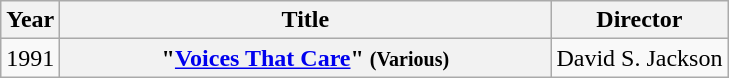<table class="wikitable plainrowheaders" style="text-align:center;">
<tr>
<th scope="col" style="width:1em;">Year</th>
<th scope="col" style="width:20em;">Title</th>
<th scope="col">Director</th>
</tr>
<tr>
<td>1991</td>
<th scope="row">"<a href='#'>Voices That Care</a>" <small>(Various)</small></th>
<td>David S. Jackson</td>
</tr>
</table>
